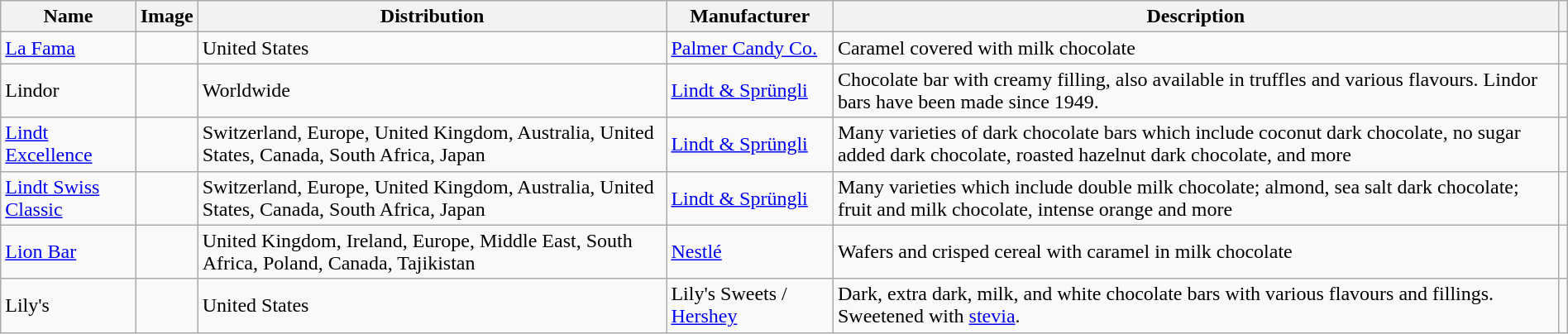<table class="wikitable sortable" style="width:100%">
<tr>
<th>Name</th>
<th class="unsortable">Image</th>
<th>Distribution</th>
<th>Manufacturer</th>
<th>Description</th>
<th></th>
</tr>
<tr>
<td><a href='#'>La Fama</a></td>
<td></td>
<td>United States</td>
<td><a href='#'>Palmer Candy Co.</a></td>
<td>Caramel covered with milk chocolate</td>
<td></td>
</tr>
<tr>
<td>Lindor</td>
<td></td>
<td>Worldwide</td>
<td><a href='#'>Lindt & Sprüngli</a></td>
<td>Chocolate bar with creamy filling, also available in truffles and various flavours. Lindor bars have been made since 1949.</td>
<td></td>
</tr>
<tr>
<td><a href='#'>Lindt Excellence</a></td>
<td></td>
<td>Switzerland, Europe, United Kingdom, Australia, United States, Canada, South Africa, Japan</td>
<td><a href='#'>Lindt & Sprüngli</a></td>
<td>Many varieties of dark chocolate bars which include coconut dark chocolate, no sugar added dark chocolate, roasted hazelnut dark chocolate, and more</td>
<td></td>
</tr>
<tr>
<td><a href='#'>Lindt Swiss Classic</a></td>
<td></td>
<td>Switzerland, Europe, United Kingdom, Australia, United States, Canada, South Africa, Japan</td>
<td><a href='#'>Lindt & Sprüngli</a></td>
<td>Many varieties which include double milk chocolate; almond, sea salt dark chocolate; fruit and milk chocolate, intense orange and more</td>
<td></td>
</tr>
<tr>
<td><a href='#'>Lion Bar</a></td>
<td></td>
<td>United Kingdom, Ireland, Europe, Middle East, South Africa, Poland, Canada, Tajikistan</td>
<td><a href='#'>Nestlé</a></td>
<td>Wafers and crisped cereal with caramel in milk chocolate</td>
<td></td>
</tr>
<tr>
<td>Lily's</td>
<td></td>
<td>United States</td>
<td>Lily's Sweets / <a href='#'>Hershey</a></td>
<td>Dark, extra dark, milk, and white chocolate bars with various flavours and fillings.  Sweetened with <a href='#'>stevia</a>.</td>
<td></td>
</tr>
</table>
